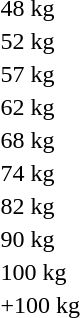<table>
<tr>
<td>48 kg</td>
<td></td>
<td></td>
<td></td>
</tr>
<tr>
<td>52 kg</td>
<td></td>
<td></td>
<td></td>
</tr>
<tr>
<td>57 kg</td>
<td></td>
<td></td>
<td></td>
</tr>
<tr>
<td>62 kg</td>
<td></td>
<td></td>
<td></td>
</tr>
<tr>
<td>68 kg</td>
<td></td>
<td></td>
<td></td>
</tr>
<tr>
<td>74 kg</td>
<td></td>
<td></td>
<td></td>
</tr>
<tr>
<td>82 kg</td>
<td></td>
<td></td>
<td></td>
</tr>
<tr>
<td>90 kg</td>
<td></td>
<td></td>
<td></td>
</tr>
<tr>
<td>100 kg</td>
<td></td>
<td></td>
<td></td>
</tr>
<tr>
<td>+100 kg</td>
<td></td>
<td></td>
<td></td>
</tr>
</table>
